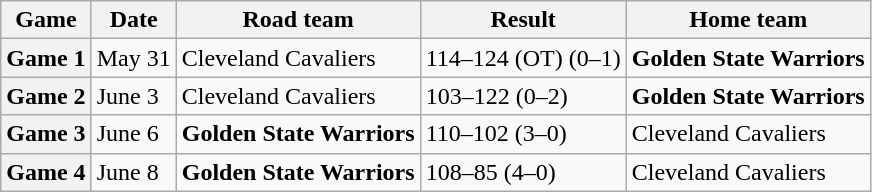<table class="wikitable plainrowheaders">
<tr>
<th scope="col">Game</th>
<th scope="col">Date</th>
<th scope="col">Road team</th>
<th scope="col">Result</th>
<th scope="col">Home team</th>
</tr>
<tr>
<th scope="row">Game 1</th>
<td>May 31</td>
<td>Cleveland Cavaliers</td>
<td>114–124 (OT) (0–1)</td>
<td><strong>Golden State Warriors</strong></td>
</tr>
<tr>
<th scope="row">Game 2</th>
<td>June 3</td>
<td>Cleveland Cavaliers</td>
<td>103–122 (0–2)</td>
<td><strong>Golden State Warriors</strong></td>
</tr>
<tr>
<th scope="row">Game 3</th>
<td>June 6</td>
<td><strong>Golden State Warriors</strong></td>
<td>110–102 (3–0)</td>
<td>Cleveland Cavaliers</td>
</tr>
<tr>
<th scope="row">Game 4</th>
<td>June 8</td>
<td><strong>Golden State Warriors</strong></td>
<td>108–85 (4–0)</td>
<td>Cleveland Cavaliers</td>
</tr>
</table>
